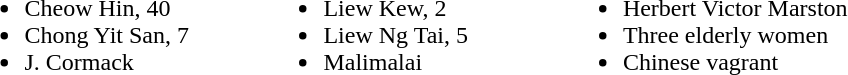<table style="background-color: transparent; width: 600px">
<tr>
<td width="200px" align="left" valign="top"><br><ul><li>Cheow Hin, 40</li><li>Chong Yit San, 7</li><li>J. Cormack</li></ul></td>
<td width="200px" align="left" valign="top"><br><ul><li>Liew Kew, 2</li><li>Liew Ng Tai, 5</li><li>Malimalai</li></ul></td>
<td width="200px" align="left" valign="top"><br><ul><li>Herbert Victor Marston</li><li>Three elderly women</li><li>Chinese vagrant</li></ul></td>
</tr>
</table>
